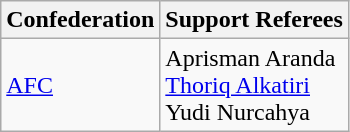<table class="wikitable">
<tr>
<th>Confederation</th>
<th>Support Referees</th>
</tr>
<tr>
<td><a href='#'>AFC</a></td>
<td> Aprisman Aranda<br>  <a href='#'>Thoriq Alkatiri</a><br>  Yudi Nurcahya</td>
</tr>
</table>
